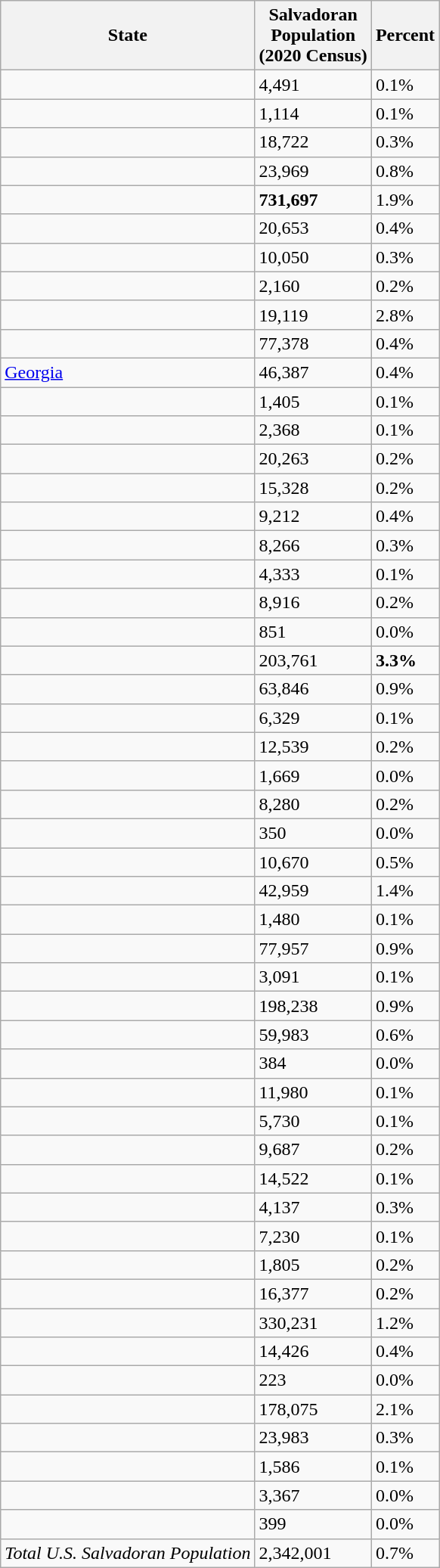<table class="wikitable sortable">
<tr>
<th>State</th>
<th>Salvadoran<br>Population<br>(2020 Census)</th>
<th>Percent</th>
</tr>
<tr>
<td></td>
<td>4,491</td>
<td>0.1%</td>
</tr>
<tr>
<td></td>
<td>1,114</td>
<td>0.1%</td>
</tr>
<tr>
<td></td>
<td>18,722</td>
<td>0.3%</td>
</tr>
<tr>
<td></td>
<td>23,969</td>
<td>0.8%</td>
</tr>
<tr>
<td></td>
<td><strong>731,697</strong></td>
<td>1.9%</td>
</tr>
<tr>
<td></td>
<td>20,653</td>
<td>0.4%</td>
</tr>
<tr>
<td></td>
<td>10,050</td>
<td>0.3%</td>
</tr>
<tr>
<td></td>
<td>2,160</td>
<td>0.2%</td>
</tr>
<tr>
<td></td>
<td>19,119</td>
<td>2.8%</td>
</tr>
<tr>
<td></td>
<td>77,378</td>
<td>0.4%</td>
</tr>
<tr>
<td> <a href='#'>Georgia</a></td>
<td>46,387</td>
<td>0.4%</td>
</tr>
<tr>
<td></td>
<td>1,405</td>
<td>0.1%</td>
</tr>
<tr>
<td></td>
<td>2,368</td>
<td>0.1%</td>
</tr>
<tr>
<td></td>
<td>20,263</td>
<td>0.2%</td>
</tr>
<tr>
<td></td>
<td>15,328</td>
<td>0.2%</td>
</tr>
<tr>
<td></td>
<td>9,212</td>
<td>0.4%</td>
</tr>
<tr>
<td></td>
<td>8,266</td>
<td>0.3%</td>
</tr>
<tr>
<td></td>
<td>4,333</td>
<td>0.1%</td>
</tr>
<tr>
<td></td>
<td>8,916</td>
<td>0.2%</td>
</tr>
<tr>
<td></td>
<td>851</td>
<td>0.0%</td>
</tr>
<tr>
<td></td>
<td>203,761</td>
<td><strong>3.3%</strong></td>
</tr>
<tr>
<td></td>
<td>63,846</td>
<td>0.9%</td>
</tr>
<tr>
<td></td>
<td>6,329</td>
<td>0.1%</td>
</tr>
<tr>
<td></td>
<td>12,539</td>
<td>0.2%</td>
</tr>
<tr>
<td></td>
<td>1,669</td>
<td>0.0%</td>
</tr>
<tr>
<td></td>
<td>8,280</td>
<td>0.2%</td>
</tr>
<tr>
<td></td>
<td>350</td>
<td>0.0%</td>
</tr>
<tr>
<td></td>
<td>10,670</td>
<td>0.5%</td>
</tr>
<tr>
<td></td>
<td>42,959</td>
<td>1.4%</td>
</tr>
<tr>
<td></td>
<td>1,480</td>
<td>0.1%</td>
</tr>
<tr>
<td></td>
<td>77,957</td>
<td>0.9%</td>
</tr>
<tr>
<td></td>
<td>3,091</td>
<td>0.1%</td>
</tr>
<tr>
<td></td>
<td>198,238</td>
<td>0.9%</td>
</tr>
<tr>
<td></td>
<td>59,983</td>
<td>0.6%</td>
</tr>
<tr>
<td></td>
<td>384</td>
<td>0.0%</td>
</tr>
<tr>
<td></td>
<td>11,980</td>
<td>0.1%</td>
</tr>
<tr>
<td></td>
<td>5,730</td>
<td>0.1%</td>
</tr>
<tr>
<td></td>
<td>9,687</td>
<td>0.2%</td>
</tr>
<tr>
<td></td>
<td>14,522</td>
<td>0.1%</td>
</tr>
<tr>
<td></td>
<td>4,137</td>
<td>0.3%</td>
</tr>
<tr>
<td></td>
<td>7,230</td>
<td>0.1%</td>
</tr>
<tr>
<td></td>
<td>1,805</td>
<td>0.2%</td>
</tr>
<tr>
<td></td>
<td>16,377</td>
<td>0.2%</td>
</tr>
<tr>
<td></td>
<td>330,231</td>
<td>1.2%</td>
</tr>
<tr>
<td></td>
<td>14,426</td>
<td>0.4%</td>
</tr>
<tr>
<td></td>
<td>223</td>
<td>0.0%</td>
</tr>
<tr>
<td></td>
<td>178,075</td>
<td>2.1%</td>
</tr>
<tr>
<td></td>
<td>23,983</td>
<td>0.3%</td>
</tr>
<tr>
<td></td>
<td>1,586</td>
<td>0.1%</td>
</tr>
<tr>
<td></td>
<td>3,367</td>
<td>0.0%</td>
</tr>
<tr>
<td></td>
<td>399</td>
<td>0.0%</td>
</tr>
<tr>
<td><em>Total U.S. Salvadoran Population</em></td>
<td>2,342,001</td>
<td>0.7%</td>
</tr>
</table>
